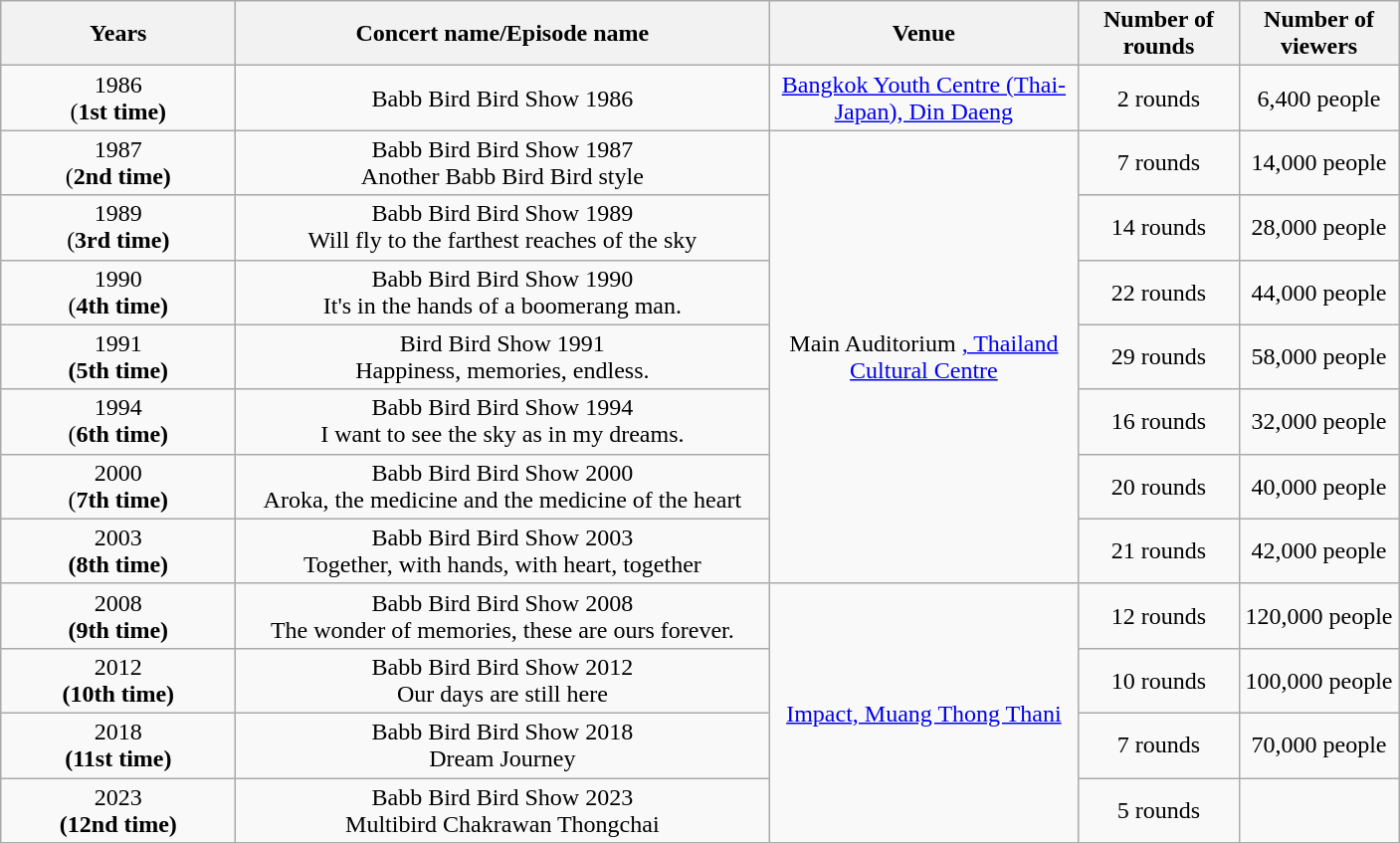<table class="wikitable">
<tr>
<th rowspan="1" width="150">Years</th>
<th rowspan="1" width="350">Concert name/Episode name</th>
<th rowspan="1" width="200">Venue</th>
<th rowspan="1" width="100">Number of rounds</th>
<th rowspan="1" width="100">Number of viewers</th>
</tr>
<tr>
<td align="center">1986<br> (<strong>1st time)</strong></td>
<td align="center">Babb Bird Bird Show 1986</td>
<td align="center"><a href='#'>Bangkok Youth Centre (Thai-Japan), Din Daeng</a></td>
<td align="center">2 rounds</td>
<td align="center">6,400 people</td>
</tr>
<tr>
<td align="center">1987<br>(<strong>2nd time)</strong></td>
<td align="center">Babb Bird Bird Show 1987<br> Another Babb Bird Bird style</td>
<td rowspan="7" align="center">Main Auditorium <a href='#'>, Thailand Cultural Centre</a></td>
<td align="center">7 rounds</td>
<td align="center">14,000 people</td>
</tr>
<tr>
<td align="center">1989<br>(<strong>3rd time)</strong></td>
<td align="center">Babb Bird Bird Show 1989<br>Will fly to the farthest reaches of the sky</td>
<td align="center">14 rounds</td>
<td align="center">28,000 people</td>
</tr>
<tr>
<td align="center">1990<br>(<strong>4th time)</strong></td>
<td align="center">Babb Bird Bird Show 1990<br>It's in the hands of a boomerang man.</td>
<td align="center">22 rounds</td>
<td align="center">44,000 people</td>
</tr>
<tr>
<td align="center">1991<br><strong>(5th time)</strong></td>
<td align="center">Bird Bird Show 1991<br>Happiness, memories, endless.</td>
<td align="center">29 rounds</td>
<td align="center">58,000 people</td>
</tr>
<tr>
<td align="center">1994<br>(<strong>6th time)</strong></td>
<td align="center">Babb Bird Bird Show 1994<br>I want to see the sky as in my dreams.</td>
<td align="center">16 rounds</td>
<td align="center">32,000 people</td>
</tr>
<tr>
<td align="center">2000<br>(<strong>7th time)</strong></td>
<td align="center">Babb Bird Bird Show 2000<br>Aroka, the medicine and the medicine of the heart</td>
<td align="center">20 rounds</td>
<td align="center">40,000 people</td>
</tr>
<tr>
<td align="center">2003<br><strong>(8th time)</strong></td>
<td align="center">Babb Bird Bird Show 2003<br>Together, with hands, with heart, together</td>
<td align="center">21 rounds</td>
<td align="center">42,000 people</td>
</tr>
<tr>
<td align="center">2008<br><strong>(9th time)</strong></td>
<td align="center">Babb Bird Bird Show 2008<br>The wonder of memories, these are ours forever.</td>
<td rowspan="4" align="center"><a href='#'>Impact, Muang Thong Thani</a></td>
<td align="center">12 rounds</td>
<td align="center">120,000 people</td>
</tr>
<tr>
<td align="center">2012<br><strong>(10th time)</strong></td>
<td align="center">Babb Bird Bird Show 2012<br>Our days are still here</td>
<td align="center">10 rounds</td>
<td align="center">100,000 people</td>
</tr>
<tr>
<td align="center">2018<br><strong>(11st time)</strong></td>
<td align="center">Babb Bird Bird Show 2018<br>Dream Journey</td>
<td align="center">7 rounds</td>
<td align="center">70,000 people</td>
</tr>
<tr>
<td align="center">2023<br><strong>(12nd time)</strong></td>
<td align="center">Babb Bird Bird Show 2023<br>Multibird Chakrawan Thongchai</td>
<td align="center">5 rounds</td>
<td></td>
</tr>
</table>
